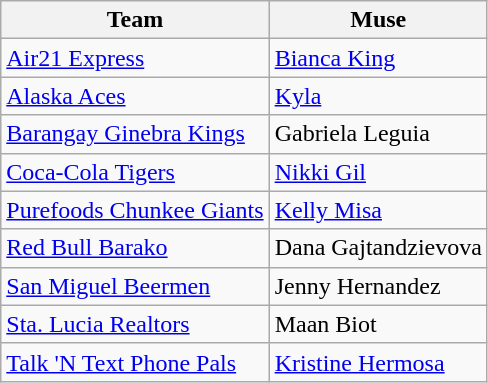<table class="wikitable sortable sortable">
<tr>
<th style= width="50%">Team</th>
<th style= width="50%">Muse</th>
</tr>
<tr>
<td><a href='#'>Air21 Express</a></td>
<td><a href='#'>Bianca King</a></td>
</tr>
<tr>
<td><a href='#'>Alaska Aces</a></td>
<td><a href='#'>Kyla</a></td>
</tr>
<tr>
<td><a href='#'>Barangay Ginebra Kings</a></td>
<td>Gabriela Leguia</td>
</tr>
<tr>
<td><a href='#'>Coca-Cola Tigers</a></td>
<td><a href='#'>Nikki Gil</a></td>
</tr>
<tr>
<td><a href='#'>Purefoods Chunkee Giants</a></td>
<td><a href='#'>Kelly Misa</a></td>
</tr>
<tr>
<td><a href='#'>Red Bull Barako</a></td>
<td>Dana Gajtandzievova</td>
</tr>
<tr>
<td><a href='#'>San Miguel Beermen</a></td>
<td>Jenny Hernandez</td>
</tr>
<tr>
<td><a href='#'>Sta. Lucia Realtors</a></td>
<td>Maan Biot</td>
</tr>
<tr>
<td><a href='#'>Talk 'N Text Phone Pals</a></td>
<td><a href='#'>Kristine Hermosa</a></td>
</tr>
</table>
